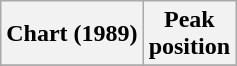<table class="wikitable plainrowheaders">
<tr>
<th>Chart (1989)</th>
<th>Peak<br>position</th>
</tr>
<tr>
</tr>
</table>
